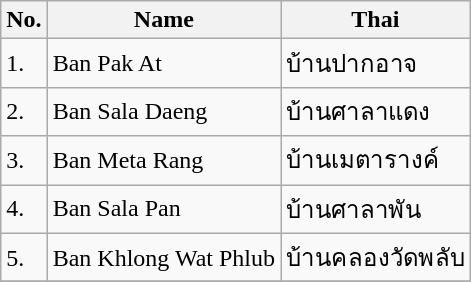<table class="wikitable sortable">
<tr>
<th>No.</th>
<th>Name</th>
<th>Thai</th>
</tr>
<tr>
<td>1.</td>
<td>Ban Pak At</td>
<td>บ้านปากอาจ</td>
</tr>
<tr>
<td>2.</td>
<td>Ban Sala Daeng</td>
<td>บ้านศาลาแดง</td>
</tr>
<tr>
<td>3.</td>
<td>Ban Meta Rang</td>
<td>บ้านเมตารางค์</td>
</tr>
<tr>
<td>4.</td>
<td>Ban Sala Pan</td>
<td>บ้านศาลาพัน</td>
</tr>
<tr>
<td>5.</td>
<td>Ban Khlong Wat Phlub</td>
<td>บ้านคลองวัดพลับ</td>
</tr>
<tr>
</tr>
</table>
